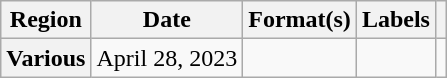<table class="wikitable plainrowheaders">
<tr>
<th scope="col">Region</th>
<th scope="col">Date</th>
<th scope="col">Format(s)</th>
<th scope="col">Labels</th>
<th scope="col"></th>
</tr>
<tr>
<th scope="row">Various</th>
<td>April 28, 2023</td>
<td></td>
<td></td>
<td style="text-align: center;"></td>
</tr>
</table>
